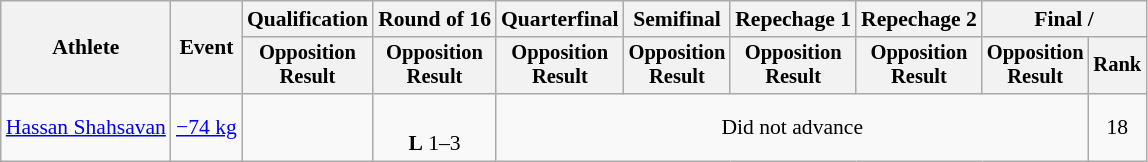<table class="wikitable" style="font-size:90%">
<tr>
<th rowspan="2">Athlete</th>
<th rowspan="2">Event</th>
<th>Qualification</th>
<th>Round of 16</th>
<th>Quarterfinal</th>
<th>Semifinal</th>
<th>Repechage 1</th>
<th>Repechage 2</th>
<th colspan=2>Final / </th>
</tr>
<tr style="font-size: 95%">
<th>Opposition<br>Result</th>
<th>Opposition<br>Result</th>
<th>Opposition<br>Result</th>
<th>Opposition<br>Result</th>
<th>Opposition<br>Result</th>
<th>Opposition<br>Result</th>
<th>Opposition<br>Result</th>
<th>Rank</th>
</tr>
<tr align=center>
<td align=left><a href='#'>Hassan Shahsavan</a></td>
<td align=left><a href='#'>−74 kg</a></td>
<td></td>
<td><br><strong>L</strong> 1–3 <sup></sup></td>
<td colspan=5>Did not advance</td>
<td>18</td>
</tr>
</table>
